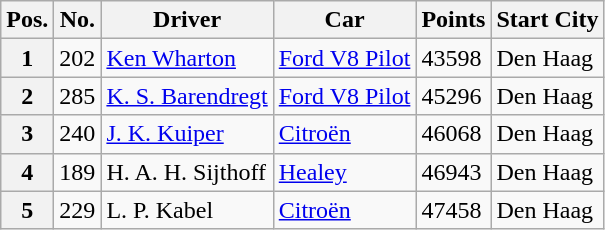<table class="wikitable">
<tr>
<th>Pos.</th>
<th>No.</th>
<th>Driver</th>
<th>Car</th>
<th>Points</th>
<th>Start City</th>
</tr>
<tr>
<th>1</th>
<td>202</td>
<td> <a href='#'>Ken Wharton</a></td>
<td><a href='#'>Ford V8 Pilot</a></td>
<td>43598</td>
<td>Den Haag</td>
</tr>
<tr>
<th>2</th>
<td>285</td>
<td> <a href='#'>K. S. Barendregt</a></td>
<td><a href='#'>Ford V8 Pilot</a></td>
<td>45296</td>
<td>Den Haag</td>
</tr>
<tr>
<th>3</th>
<td>240</td>
<td> <a href='#'>J. K. Kuiper</a></td>
<td><a href='#'>Citroën</a></td>
<td>46068</td>
<td>Den Haag</td>
</tr>
<tr>
<th>4</th>
<td>189</td>
<td> H. A. H. Sijthoff</td>
<td><a href='#'>Healey</a></td>
<td>46943</td>
<td>Den Haag</td>
</tr>
<tr>
<th>5</th>
<td>229</td>
<td> L. P. Kabel</td>
<td><a href='#'>Citroën</a></td>
<td>47458</td>
<td>Den Haag</td>
</tr>
</table>
